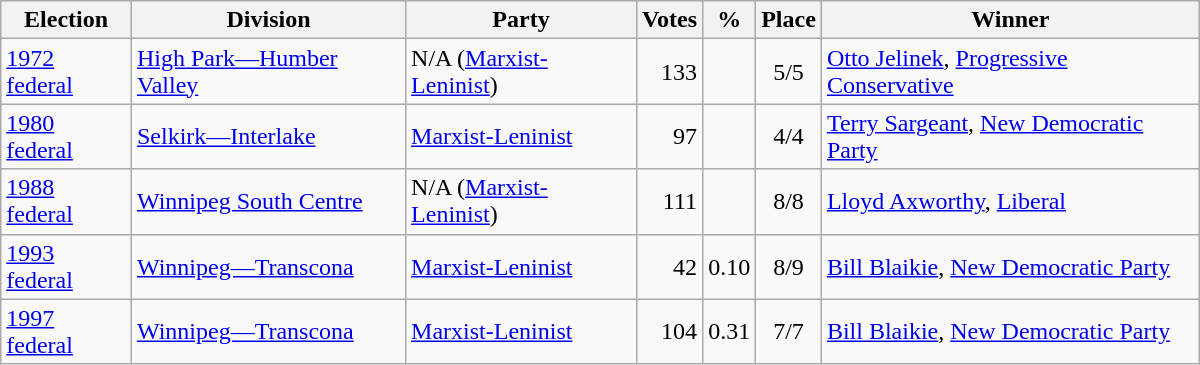<table class="wikitable" width="800">
<tr>
<th align="left">Election</th>
<th align="left">Division</th>
<th align="left">Party</th>
<th align="right">Votes</th>
<th align="right">%</th>
<th align="center">Place</th>
<th align="center">Winner</th>
</tr>
<tr>
<td align="left"><a href='#'>1972 federal</a></td>
<td align="left"><a href='#'>High Park—Humber Valley</a></td>
<td align="left">N/A (<a href='#'>Marxist-Leninist</a>)</td>
<td align="right">133</td>
<td align="right"></td>
<td align="center">5/5</td>
<td align="left"><a href='#'>Otto Jelinek</a>, <a href='#'>Progressive Conservative</a></td>
</tr>
<tr>
<td align="left"><a href='#'>1980 federal</a></td>
<td align="left"><a href='#'>Selkirk—Interlake</a></td>
<td align="left"><a href='#'>Marxist-Leninist</a></td>
<td align="right">97</td>
<td align="right"></td>
<td align="center">4/4</td>
<td align="left"><a href='#'>Terry Sargeant</a>, <a href='#'>New Democratic Party</a></td>
</tr>
<tr>
<td align="left"><a href='#'>1988 federal</a></td>
<td align="left"><a href='#'>Winnipeg South Centre</a></td>
<td align="left">N/A (<a href='#'>Marxist-Leninist</a>)</td>
<td align="right">111</td>
<td align="right"></td>
<td align="center">8/8</td>
<td align="left"><a href='#'>Lloyd Axworthy</a>, <a href='#'>Liberal</a></td>
</tr>
<tr>
<td align="left"><a href='#'>1993 federal</a></td>
<td align="left"><a href='#'>Winnipeg—Transcona</a></td>
<td align="left"><a href='#'>Marxist-Leninist</a></td>
<td align="right">42</td>
<td align="right">0.10</td>
<td align="center">8/9</td>
<td align="left"><a href='#'>Bill Blaikie</a>, <a href='#'>New Democratic Party</a></td>
</tr>
<tr>
<td align="left"><a href='#'>1997 federal</a></td>
<td align="left"><a href='#'>Winnipeg—Transcona</a></td>
<td align="left"><a href='#'>Marxist-Leninist</a></td>
<td align="right">104</td>
<td align="right">0.31</td>
<td align="center">7/7</td>
<td align="left"><a href='#'>Bill Blaikie</a>, <a href='#'>New Democratic Party</a></td>
</tr>
</table>
